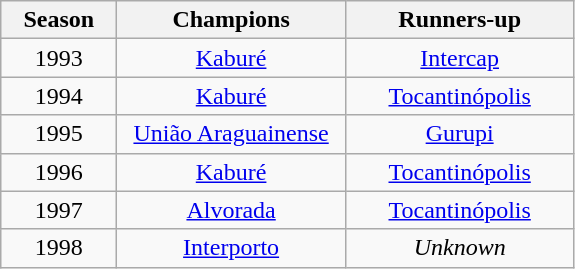<table class="wikitable" style="text-align:center; margin-left:1em;">
<tr>
<th style="width:70px">Season</th>
<th style="width:145px">Champions</th>
<th style="width:145px">Runners-up</th>
</tr>
<tr>
<td>1993</td>
<td><a href='#'>Kaburé</a></td>
<td><a href='#'>Intercap</a></td>
</tr>
<tr>
<td>1994</td>
<td><a href='#'>Kaburé</a></td>
<td><a href='#'>Tocantinópolis</a></td>
</tr>
<tr>
<td>1995</td>
<td><a href='#'>União Araguainense</a></td>
<td><a href='#'>Gurupi</a></td>
</tr>
<tr>
<td>1996</td>
<td><a href='#'>Kaburé</a></td>
<td><a href='#'>Tocantinópolis</a></td>
</tr>
<tr>
<td>1997</td>
<td><a href='#'>Alvorada</a></td>
<td><a href='#'>Tocantinópolis</a></td>
</tr>
<tr>
<td>1998</td>
<td><a href='#'>Interporto</a></td>
<td><em>Unknown</em></td>
</tr>
</table>
